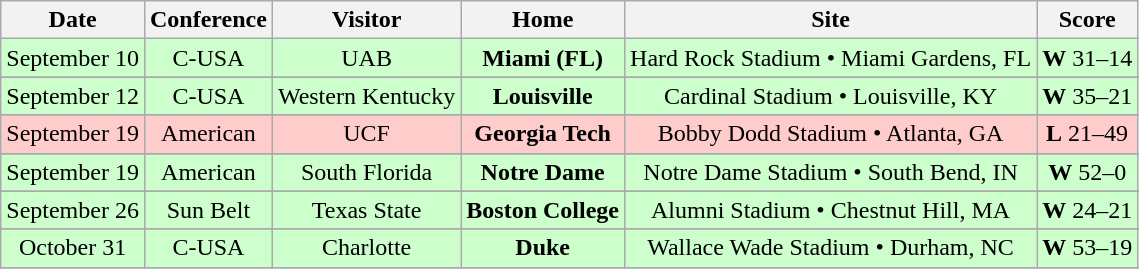<table class="wikitable" style="text-align:center">
<tr>
<th>Date</th>
<th>Conference</th>
<th>Visitor</th>
<th>Home</th>
<th>Site</th>
<th>Score</th>
</tr>
<tr style="background:#cfc;">
<td>September 10</td>
<td>C-USA</td>
<td>UAB</td>
<td><strong>Miami (FL)</strong></td>
<td>Hard Rock Stadium • Miami Gardens, FL</td>
<td><strong>W</strong> 31–14</td>
</tr>
<tr>
</tr>
<tr style="background:#cfc;">
<td>September 12</td>
<td>C-USA</td>
<td>Western Kentucky</td>
<td><strong>Louisville</strong></td>
<td>Cardinal Stadium • Louisville, KY</td>
<td><strong>W</strong> 35–21</td>
</tr>
<tr>
</tr>
<tr style="background:#fcc;">
<td>September 19</td>
<td>American</td>
<td>UCF</td>
<td><strong>Georgia Tech</strong></td>
<td>Bobby Dodd Stadium • Atlanta, GA</td>
<td><strong>L</strong> 21–49</td>
</tr>
<tr>
</tr>
<tr style="background:#cfc;">
<td>September 19</td>
<td>American</td>
<td>South Florida</td>
<td><strong>Notre Dame</strong></td>
<td>Notre Dame Stadium • South Bend, IN</td>
<td><strong>W</strong> 52–0</td>
</tr>
<tr>
</tr>
<tr style="background:#cfc;">
<td>September 26</td>
<td>Sun Belt</td>
<td>Texas State</td>
<td><strong>Boston College</strong></td>
<td>Alumni Stadium • Chestnut Hill, MA</td>
<td><strong>W</strong> 24–21</td>
</tr>
<tr>
</tr>
<tr style="background:#cfc;">
<td>October 31</td>
<td>C-USA</td>
<td>Charlotte</td>
<td><strong>Duke</strong></td>
<td>Wallace Wade Stadium • Durham, NC</td>
<td><strong>W</strong> 53–19</td>
</tr>
<tr>
</tr>
</table>
